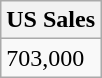<table class="wikitable">
<tr>
<th>US Sales</th>
</tr>
<tr>
<td rowspan="2">703,000</td>
</tr>
</table>
